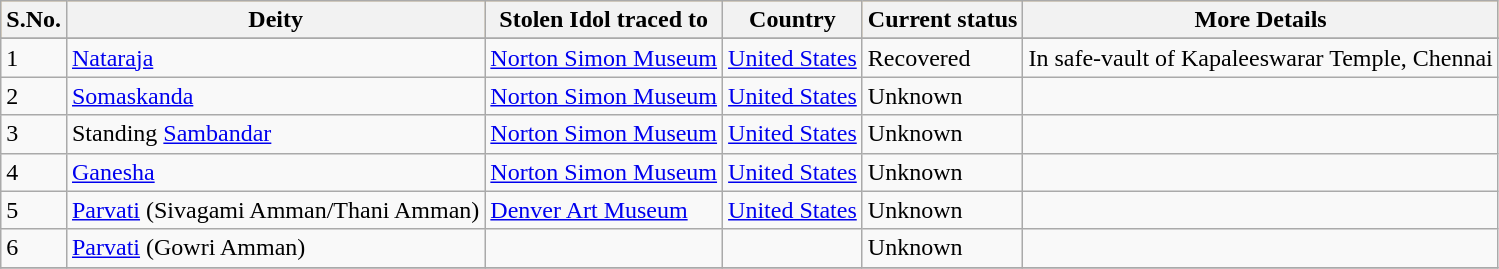<table class="wikitable" sortable>
<tr style="background:#FFC569">
<th scope="col">S.No.</th>
<th scope="col">Deity</th>
<th scope="col">Stolen Idol traced to</th>
<th scope="col">Country</th>
<th scope="col">Current status</th>
<th scope="col">More Details</th>
</tr>
<tr align="center">
</tr>
<tr style="background:#ffe;">
</tr>
<tr>
<td>1</td>
<td><a href='#'>Nataraja</a></td>
<td><a href='#'>Norton Simon Museum</a></td>
<td><a href='#'>United States</a></td>
<td>Recovered</td>
<td>In safe-vault of Kapaleeswarar Temple, Chennai</td>
</tr>
<tr>
<td>2</td>
<td><a href='#'>Somaskanda</a></td>
<td><a href='#'>Norton Simon Museum</a></td>
<td><a href='#'>United States</a></td>
<td>Unknown</td>
<td></td>
</tr>
<tr>
<td>3</td>
<td>Standing <a href='#'>Sambandar</a></td>
<td><a href='#'>Norton Simon Museum</a></td>
<td><a href='#'>United States</a></td>
<td>Unknown</td>
<td></td>
</tr>
<tr>
<td>4</td>
<td><a href='#'>Ganesha</a></td>
<td><a href='#'>Norton Simon Museum</a></td>
<td><a href='#'>United States</a></td>
<td>Unknown</td>
<td></td>
</tr>
<tr>
<td>5</td>
<td><a href='#'>Parvati</a> (Sivagami Amman/Thani Amman)</td>
<td><a href='#'>Denver Art Museum</a></td>
<td><a href='#'>United States</a></td>
<td>Unknown</td>
<td></td>
</tr>
<tr>
<td>6</td>
<td><a href='#'>Parvati</a> (Gowri Amman)</td>
<td></td>
<td></td>
<td>Unknown</td>
<td></td>
</tr>
<tr>
</tr>
</table>
